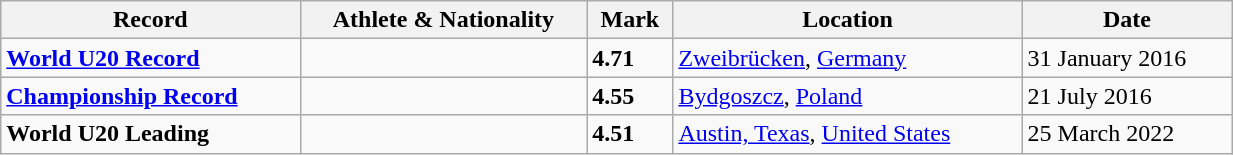<table class="wikitable" width=65%>
<tr>
<th>Record</th>
<th>Athlete & Nationality</th>
<th>Mark</th>
<th>Location</th>
<th>Date</th>
</tr>
<tr>
<td><strong><a href='#'>World U20 Record</a></strong></td>
<td></td>
<td><strong>4.71</strong></td>
<td><a href='#'>Zweibrücken</a>, <a href='#'>Germany</a></td>
<td>31 January 2016</td>
</tr>
<tr>
<td><strong><a href='#'>Championship Record</a></strong></td>
<td></td>
<td><strong>4.55</strong></td>
<td><a href='#'>Bydgoszcz</a>, <a href='#'>Poland</a></td>
<td>21 July 2016</td>
</tr>
<tr>
<td><strong>World U20 Leading</strong></td>
<td></td>
<td><strong>4.51</strong></td>
<td><a href='#'>Austin, Texas</a>, <a href='#'>United States</a></td>
<td>25 March 2022</td>
</tr>
</table>
